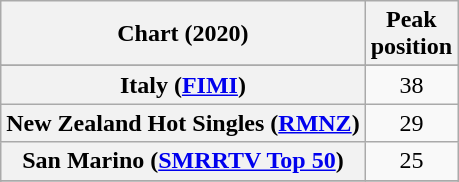<table class="wikitable sortable plainrowheaders" style="text-align:center">
<tr>
<th scope="col">Chart (2020)</th>
<th scope="col">Peak<br>position</th>
</tr>
<tr>
</tr>
<tr>
<th scope="row">Italy (<a href='#'>FIMI</a>)<br></th>
<td>38</td>
</tr>
<tr>
<th scope="row">New Zealand Hot Singles (<a href='#'>RMNZ</a>)</th>
<td>29</td>
</tr>
<tr>
<th scope="row">San Marino (<a href='#'>SMRRTV Top 50</a>)<br></th>
<td>25</td>
</tr>
<tr>
</tr>
<tr>
</tr>
</table>
